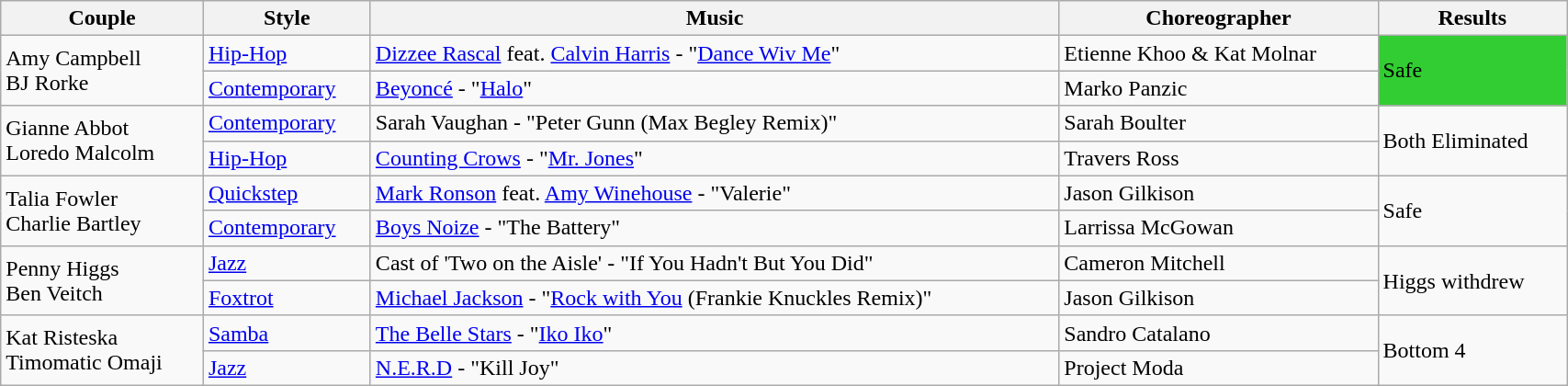<table class="wikitable" style="width:90%;">
<tr>
<th>Couple</th>
<th>Style</th>
<th>Music</th>
<th>Choreographer</th>
<th>Results</th>
</tr>
<tr>
<td rowspan="2">Amy Campbell <br>  BJ Rorke</td>
<td><a href='#'>Hip-Hop</a></td>
<td><a href='#'>Dizzee Rascal</a> feat. <a href='#'>Calvin Harris</a> - "<a href='#'>Dance Wiv Me</a>"</td>
<td>Etienne Khoo & Kat Molnar</td>
<td rowspan="2" style="background:limegreen;">Safe</td>
</tr>
<tr>
<td><a href='#'>Contemporary</a></td>
<td><a href='#'>Beyoncé</a> - "<a href='#'>Halo</a>"</td>
<td>Marko Panzic</td>
</tr>
<tr>
<td rowspan="2">Gianne Abbot <br> Loredo Malcolm</td>
<td><a href='#'>Contemporary</a></td>
<td>Sarah Vaughan - "Peter Gunn (Max Begley Remix)"</td>
<td>Sarah Boulter</td>
<td rowspan="2">Both Eliminated</td>
</tr>
<tr>
<td><a href='#'>Hip-Hop</a></td>
<td><a href='#'>Counting Crows</a> - "<a href='#'>Mr. Jones</a>"</td>
<td>Travers Ross</td>
</tr>
<tr>
<td rowspan="2">Talia Fowler <br> Charlie Bartley</td>
<td><a href='#'>Quickstep</a></td>
<td><a href='#'>Mark Ronson</a> feat. <a href='#'>Amy Winehouse</a> - "Valerie"</td>
<td>Jason Gilkison</td>
<td rowspan="2">Safe</td>
</tr>
<tr>
<td><a href='#'>Contemporary</a></td>
<td><a href='#'>Boys Noize</a> - "The Battery"</td>
<td>Larrissa McGowan</td>
</tr>
<tr>
<td rowspan="2">Penny Higgs <br>  Ben Veitch</td>
<td><a href='#'>Jazz</a></td>
<td>Cast of 'Two on the Aisle' - "If You Hadn't But You Did"</td>
<td>Cameron Mitchell</td>
<td rowspan="2">Higgs withdrew</td>
</tr>
<tr>
<td><a href='#'>Foxtrot</a></td>
<td><a href='#'>Michael Jackson</a> - "<a href='#'>Rock with You</a> (Frankie Knuckles Remix)"</td>
<td>Jason Gilkison</td>
</tr>
<tr>
<td rowspan="2">Kat Risteska <br>  Timomatic Omaji</td>
<td><a href='#'>Samba</a></td>
<td><a href='#'>The Belle Stars</a> - "<a href='#'>Iko Iko</a>"</td>
<td>Sandro Catalano</td>
<td rowspan="2">Bottom 4</td>
</tr>
<tr>
<td><a href='#'>Jazz</a></td>
<td><a href='#'>N.E.R.D</a> - "Kill Joy"</td>
<td>Project Moda</td>
</tr>
</table>
